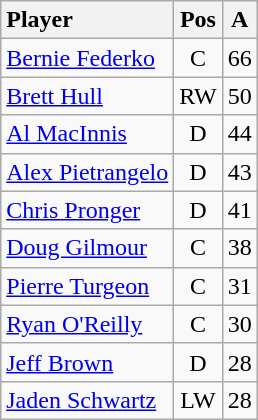<table class="wikitable" style="text-align:center">
<tr>
<th style="text-align:left;">Player</th>
<th>Pos</th>
<th>A</th>
</tr>
<tr>
<td style="text-align:left;"><a href='#'>Bernie Federko</a></td>
<td>C</td>
<td>66</td>
</tr>
<tr>
<td style="text-align:left;"><a href='#'>Brett Hull</a></td>
<td>RW</td>
<td>50</td>
</tr>
<tr>
<td style="text-align:left;"><a href='#'>Al MacInnis</a></td>
<td>D</td>
<td>44</td>
</tr>
<tr>
<td style="text-align:left;"><a href='#'>Alex Pietrangelo</a></td>
<td>D</td>
<td>43</td>
</tr>
<tr>
<td style="text-align:left;"><a href='#'>Chris Pronger</a></td>
<td>D</td>
<td>41</td>
</tr>
<tr>
<td style="text-align:left;"><a href='#'>Doug Gilmour</a></td>
<td>C</td>
<td>38</td>
</tr>
<tr>
<td style="text-align:left;"><a href='#'>Pierre Turgeon</a></td>
<td>C</td>
<td>31</td>
</tr>
<tr>
<td style="text-align:left;"><a href='#'>Ryan O'Reilly</a></td>
<td>C</td>
<td>30</td>
</tr>
<tr>
<td style="text-align:left;"><a href='#'>Jeff Brown</a></td>
<td>D</td>
<td>28</td>
</tr>
<tr>
<td style="text-align:left;"><a href='#'>Jaden Schwartz</a></td>
<td>LW</td>
<td>28</td>
</tr>
</table>
